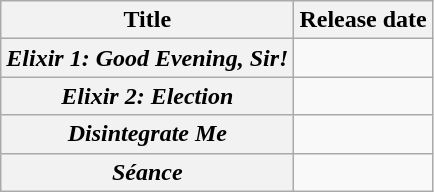<table class="wikitable plainrowheaders" style="text-align:center;">
<tr>
<th>Title</th>
<th>Release date</th>
</tr>
<tr>
<th scope="row"><em>Elixir 1: Good Evening, Sir!</em></th>
<td><br></td>
</tr>
<tr>
<th scope="row"><em>Elixir 2: Election</em></th>
<td><br></td>
</tr>
<tr>
<th scope="row"><em>Disintegrate Me</em></th>
<td><br></td>
</tr>
<tr>
<th scope="row"><em>Séance</em></th>
<td><br></td>
</tr>
</table>
